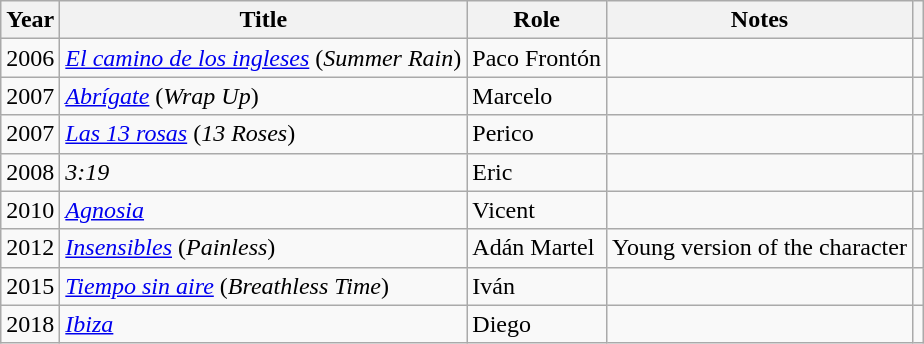<table class="wikitable sortable">
<tr>
<th>Year</th>
<th>Title</th>
<th>Role</th>
<th class="unsortable">Notes</th>
<th></th>
</tr>
<tr>
<td align = "center">2006</td>
<td><a href='#'><em>El camino de los ingleses</em></a> (<em>Summer Rain</em>)</td>
<td>Paco Frontón</td>
<td></td>
<td align = "center"></td>
</tr>
<tr>
<td align = "center">2007</td>
<td><em><a href='#'>Abrígate</a></em> (<em>Wrap Up</em>)</td>
<td>Marcelo</td>
<td></td>
<td align = "center"></td>
</tr>
<tr>
<td align = "center">2007</td>
<td><a href='#'><em>Las 13 rosas</em></a> (<em>13 Roses</em>)</td>
<td>Perico</td>
<td></td>
<td align = "center"></td>
</tr>
<tr>
<td align = "center">2008</td>
<td><em>3:19</em></td>
<td>Eric</td>
<td></td>
<td align = "center"></td>
</tr>
<tr>
<td align = "center">2010</td>
<td><a href='#'><em>Agnosia</em></a></td>
<td>Vicent</td>
<td></td>
<td align = "center"></td>
</tr>
<tr>
<td align = "center">2012</td>
<td><em><a href='#'>Insensibles</a></em> (<em>Painless</em>)</td>
<td>Adán Martel</td>
<td>Young version of the character</td>
<td align = "center"></td>
</tr>
<tr>
<td align = "center">2015</td>
<td><em><a href='#'>Tiempo sin aire</a></em> (<em>Breathless Time</em>)</td>
<td>Iván</td>
<td></td>
<td align = "center"></td>
</tr>
<tr>
<td align = "center">2018</td>
<td><a href='#'><em>Ibiza</em></a></td>
<td>Diego</td>
<td></td>
<td align = "center"></td>
</tr>
</table>
